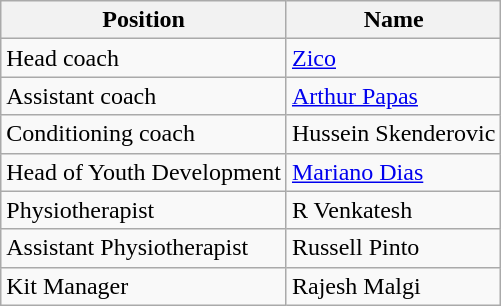<table class="wikitable">
<tr>
<th colspan="1">Position</th>
<th colspan="1">Name</th>
</tr>
<tr>
<td>Head coach</td>
<td> <a href='#'>Zico</a></td>
</tr>
<tr>
<td>Assistant coach</td>
<td> <a href='#'>Arthur Papas</a></td>
</tr>
<tr>
<td>Conditioning coach</td>
<td> Hussein Skenderovic</td>
</tr>
<tr>
<td>Head of Youth Development</td>
<td> <a href='#'>Mariano Dias</a></td>
</tr>
<tr>
<td>Physiotherapist</td>
<td> R Venkatesh</td>
</tr>
<tr>
<td>Assistant Physiotherapist</td>
<td> Russell Pinto</td>
</tr>
<tr>
<td>Kit Manager</td>
<td> Rajesh Malgi</td>
</tr>
</table>
